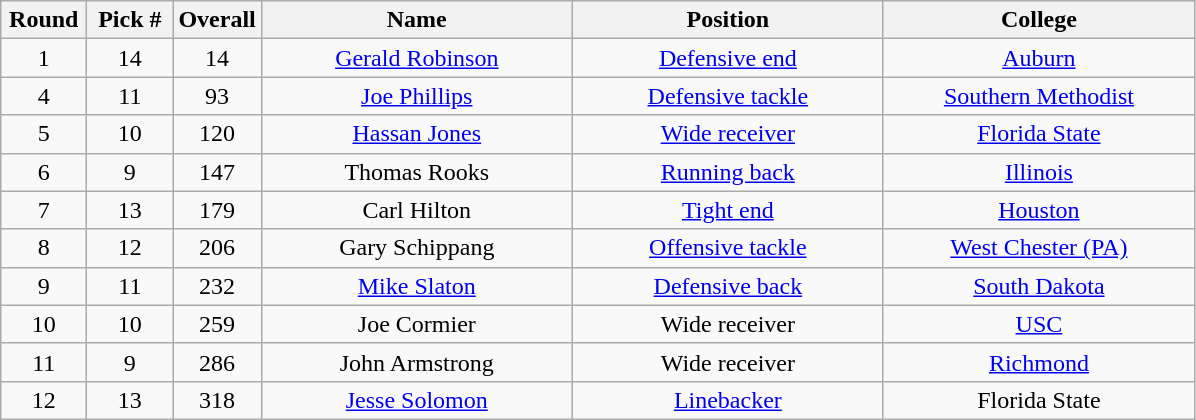<table class="wikitable sortable" style="text-align:center">
<tr>
<th width=50px>Round</th>
<th width=50px>Pick #</th>
<th width=50px>Overall</th>
<th width=200px>Name</th>
<th width=200px>Position</th>
<th width=200px>College</th>
</tr>
<tr>
<td>1</td>
<td>14</td>
<td>14</td>
<td><a href='#'>Gerald Robinson</a></td>
<td><a href='#'>Defensive end</a></td>
<td><a href='#'>Auburn</a></td>
</tr>
<tr>
<td>4</td>
<td>11</td>
<td>93</td>
<td><a href='#'>Joe Phillips</a></td>
<td><a href='#'>Defensive tackle</a></td>
<td><a href='#'>Southern Methodist</a></td>
</tr>
<tr>
<td>5</td>
<td>10</td>
<td>120</td>
<td><a href='#'>Hassan Jones</a></td>
<td><a href='#'>Wide receiver</a></td>
<td><a href='#'>Florida State</a></td>
</tr>
<tr>
<td>6</td>
<td>9</td>
<td>147</td>
<td>Thomas Rooks</td>
<td><a href='#'>Running back</a></td>
<td><a href='#'>Illinois</a></td>
</tr>
<tr>
<td>7</td>
<td>13</td>
<td>179</td>
<td>Carl Hilton</td>
<td><a href='#'>Tight end</a></td>
<td><a href='#'>Houston</a></td>
</tr>
<tr>
<td>8</td>
<td>12</td>
<td>206</td>
<td>Gary Schippang</td>
<td><a href='#'>Offensive tackle</a></td>
<td><a href='#'>West Chester (PA)</a></td>
</tr>
<tr>
<td>9</td>
<td>11</td>
<td>232</td>
<td><a href='#'>Mike Slaton</a></td>
<td><a href='#'>Defensive back</a></td>
<td><a href='#'>South Dakota</a></td>
</tr>
<tr>
<td>10</td>
<td>10</td>
<td>259</td>
<td>Joe Cormier</td>
<td>Wide receiver</td>
<td><a href='#'>USC</a></td>
</tr>
<tr>
<td>11</td>
<td>9</td>
<td>286</td>
<td>John Armstrong</td>
<td>Wide receiver</td>
<td><a href='#'>Richmond</a></td>
</tr>
<tr>
<td>12</td>
<td>13</td>
<td>318</td>
<td><a href='#'>Jesse Solomon</a></td>
<td><a href='#'>Linebacker</a></td>
<td>Florida State</td>
</tr>
</table>
